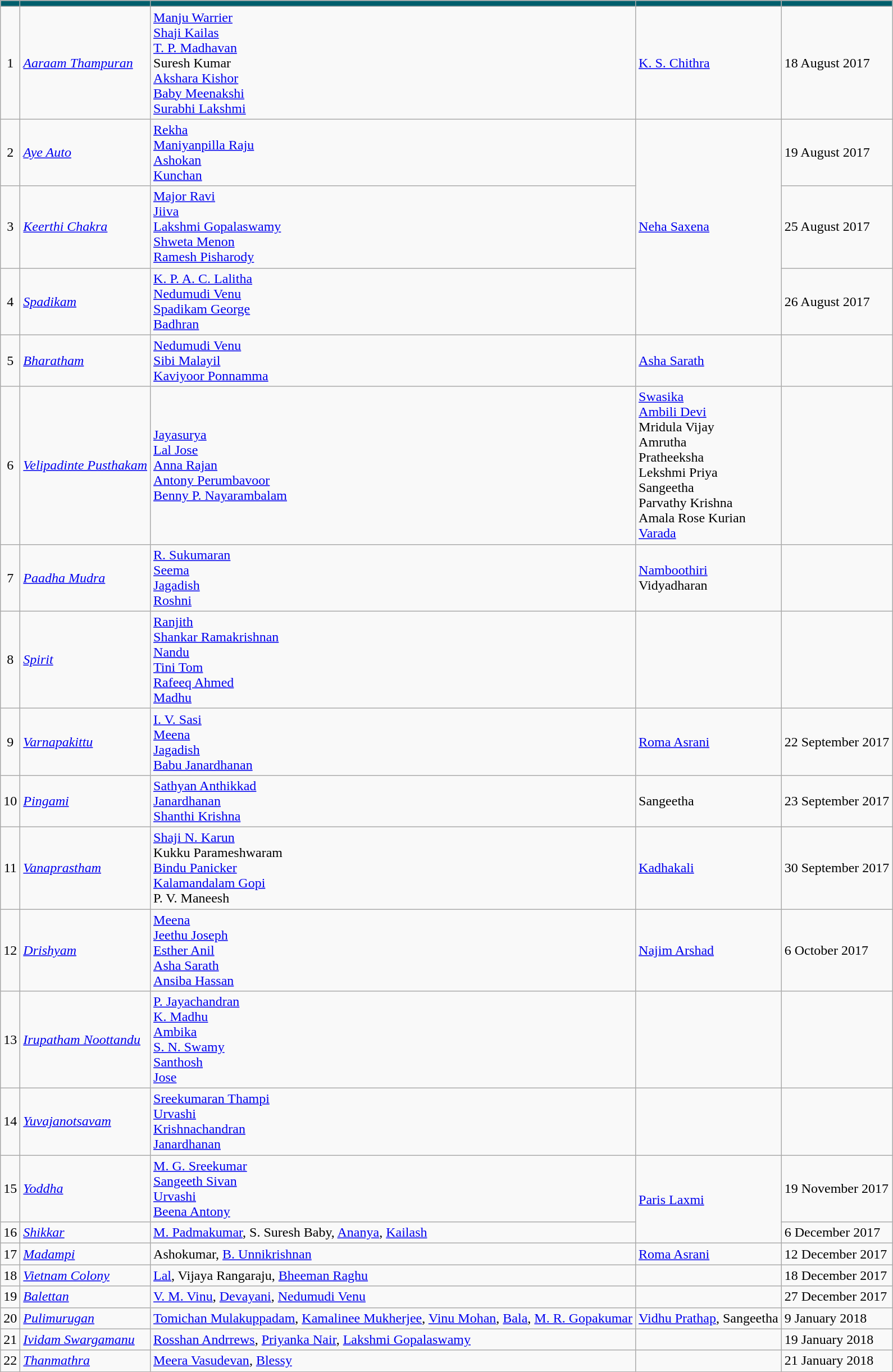<table class="wikitable">
<tr>
<th style="background: #005F6C"></th>
<th style="background: #005F6C"></th>
<th style="background: #005F6C"></th>
<th style="background: #005F6C"></th>
<th style="background: #005F6C"></th>
</tr>
<tr>
<td style="text-align:center;">1</td>
<td><em><a href='#'>Aaraam Thampuran</a></em></td>
<td><a href='#'>Manju Warrier</a><br><a href='#'>Shaji Kailas</a><br><a href='#'>T. P. Madhavan</a><br>Suresh Kumar<br><a href='#'>Akshara Kishor</a><br><a href='#'>Baby Meenakshi</a><br><a href='#'>Surabhi Lakshmi</a></td>
<td><a href='#'>K. S. Chithra</a></td>
<td>18 August 2017</td>
</tr>
<tr>
<td style="text-align:center;">2</td>
<td><em><a href='#'>Aye Auto</a></em></td>
<td><a href='#'>Rekha</a><br><a href='#'>Maniyanpilla Raju</a><br><a href='#'>Ashokan</a><br><a href='#'>Kunchan</a></td>
<td rowspan=3><a href='#'>Neha Saxena</a></td>
<td>19 August 2017</td>
</tr>
<tr>
<td style="text-align:center;">3</td>
<td><em><a href='#'>Keerthi Chakra</a></em></td>
<td><a href='#'>Major Ravi</a><br><a href='#'>Jiiva</a><br><a href='#'>Lakshmi Gopalaswamy</a><br><a href='#'>Shweta Menon</a><br><a href='#'>Ramesh Pisharody</a></td>
<td>25 August 2017</td>
</tr>
<tr>
<td style="text-align:center;">4</td>
<td><em><a href='#'>Spadikam</a></em></td>
<td><a href='#'>K. P. A. C. Lalitha</a><br><a href='#'>Nedumudi Venu</a><br><a href='#'>Spadikam George</a><br><a href='#'>Badhran</a></td>
<td>26 August 2017</td>
</tr>
<tr>
<td style="text-align:center;">5</td>
<td><em><a href='#'>Bharatham</a></em></td>
<td><a href='#'>Nedumudi Venu</a><br><a href='#'>Sibi Malayil</a><br><a href='#'>Kaviyoor Ponnamma</a></td>
<td><a href='#'>Asha Sarath</a></td>
<td></td>
</tr>
<tr>
<td style="text-align:center;">6</td>
<td><em><a href='#'>Velipadinte Pusthakam</a></em></td>
<td><a href='#'>Jayasurya</a><br><a href='#'>Lal Jose</a><br><a href='#'>Anna Rajan</a><br><a href='#'>Antony Perumbavoor</a><br><a href='#'>Benny P. Nayarambalam</a></td>
<td><a href='#'>Swasika</a><br><a href='#'>Ambili Devi</a><br>Mridula Vijay<br>Amrutha<br>Pratheeksha<br>Lekshmi Priya<br>Sangeetha<br>Parvathy Krishna<br>Amala Rose Kurian<br><a href='#'>Varada</a></td>
<td></td>
</tr>
<tr>
<td style="text-align:center;">7</td>
<td><em><a href='#'>Paadha Mudra</a></em></td>
<td><a href='#'>R. Sukumaran</a><br><a href='#'>Seema</a><br><a href='#'>Jagadish</a><br><a href='#'>Roshni</a></td>
<td><a href='#'>Namboothiri</a><br>Vidyadharan</td>
<td></td>
</tr>
<tr>
<td style="text-align:center;">8</td>
<td><em><a href='#'>Spirit</a></em></td>
<td><a href='#'>Ranjith</a><br><a href='#'>Shankar Ramakrishnan</a><br><a href='#'>Nandu</a><br><a href='#'>Tini Tom</a><br><a href='#'>Rafeeq Ahmed</a><br><a href='#'>Madhu</a></td>
<td></td>
<td></td>
</tr>
<tr>
<td style="text-align:center;">9</td>
<td><em><a href='#'>Varnapakittu</a></em></td>
<td><a href='#'>I. V. Sasi</a><br><a href='#'>Meena</a><br><a href='#'>Jagadish</a><br><a href='#'>Babu Janardhanan</a></td>
<td><a href='#'>Roma Asrani</a></td>
<td>22 September 2017</td>
</tr>
<tr>
<td style="text-align:center;">10</td>
<td><em><a href='#'>Pingami</a></em></td>
<td><a href='#'>Sathyan Anthikkad</a><br><a href='#'>Janardhanan</a><br><a href='#'>Shanthi Krishna</a></td>
<td>Sangeetha</td>
<td>23 September 2017</td>
</tr>
<tr>
<td style="text-align:center;">11</td>
<td><em><a href='#'>Vanaprastham</a></em></td>
<td><a href='#'>Shaji N. Karun</a><br>Kukku Parameshwaram<br><a href='#'>Bindu Panicker</a><br><a href='#'>Kalamandalam Gopi</a><br>P. V. Maneesh</td>
<td><a href='#'>Kadhakali</a></td>
<td>30 September 2017</td>
</tr>
<tr>
<td style="text-align:center;">12</td>
<td><em><a href='#'>Drishyam</a></em></td>
<td><a href='#'>Meena</a><br><a href='#'>Jeethu Joseph</a><br><a href='#'>Esther Anil</a><br><a href='#'>Asha Sarath</a><br><a href='#'>Ansiba Hassan</a></td>
<td><a href='#'>Najim Arshad</a></td>
<td>6 October 2017</td>
</tr>
<tr>
<td style="text-align:center;">13</td>
<td><em><a href='#'>Irupatham Noottandu</a></em></td>
<td><a href='#'>P. Jayachandran</a><br><a href='#'>K. Madhu</a><br><a href='#'>Ambika</a><br><a href='#'>S. N. Swamy</a><br><a href='#'>Santhosh</a><br><a href='#'>Jose</a></td>
<td></td>
<td></td>
</tr>
<tr>
<td style="text-align:center;">14</td>
<td><em><a href='#'>Yuvajanotsavam</a></em></td>
<td><a href='#'>Sreekumaran Thampi</a><br><a href='#'>Urvashi</a><br><a href='#'>Krishnachandran</a><br><a href='#'>Janardhanan</a></td>
<td></td>
<td></td>
</tr>
<tr>
<td style="text-align:center;">15</td>
<td><em><a href='#'>Yoddha</a></em></td>
<td><a href='#'>M. G. Sreekumar</a><br><a href='#'>Sangeeth Sivan</a><br><a href='#'>Urvashi</a><br><a href='#'>Beena Antony</a></td>
<td rowspan=2><a href='#'>Paris Laxmi</a></td>
<td>19 November 2017</td>
</tr>
<tr>
<td style="text-align:center;">16</td>
<td><em><a href='#'>Shikkar</a></em></td>
<td><a href='#'>M. Padmakumar</a>, S. Suresh Baby, <a href='#'>Ananya</a>, <a href='#'>Kailash</a></td>
<td>6 December 2017</td>
</tr>
<tr>
<td style="text-align:center;">17</td>
<td><em><a href='#'>Madampi</a></em></td>
<td>Ashokumar, <a href='#'>B. Unnikrishnan</a></td>
<td><a href='#'>Roma Asrani</a></td>
<td>12 December 2017</td>
</tr>
<tr>
<td style="text-align:center;">18</td>
<td><em><a href='#'>Vietnam Colony</a></em></td>
<td><a href='#'>Lal</a>, Vijaya Rangaraju, <a href='#'>Bheeman Raghu</a></td>
<td></td>
<td>18 December 2017</td>
</tr>
<tr>
<td style="text-align:center;">19</td>
<td><em><a href='#'>Balettan</a></em></td>
<td><a href='#'>V. M. Vinu</a>, <a href='#'>Devayani</a>, <a href='#'>Nedumudi Venu</a></td>
<td></td>
<td>27 December 2017</td>
</tr>
<tr>
<td style="text-align:center;">20</td>
<td><em><a href='#'>Pulimurugan</a></em></td>
<td><a href='#'>Tomichan Mulakuppadam</a>, <a href='#'>Kamalinee Mukherjee</a>, <a href='#'>Vinu Mohan</a>, <a href='#'>Bala</a>, <a href='#'>M. R. Gopakumar</a></td>
<td><a href='#'>Vidhu Prathap</a>, Sangeetha</td>
<td>9 January 2018</td>
</tr>
<tr>
<td style="text-align:center;">21</td>
<td><em><a href='#'>Ividam Swargamanu</a></em></td>
<td><a href='#'>Rosshan Andrrews</a>, <a href='#'>Priyanka Nair</a>, <a href='#'>Lakshmi Gopalaswamy</a></td>
<td></td>
<td>19 January 2018</td>
</tr>
<tr>
<td style="text-align:center;">22</td>
<td><em><a href='#'>Thanmathra</a></em></td>
<td><a href='#'>Meera Vasudevan</a>, <a href='#'>Blessy</a></td>
<td></td>
<td>21 January 2018</td>
</tr>
</table>
